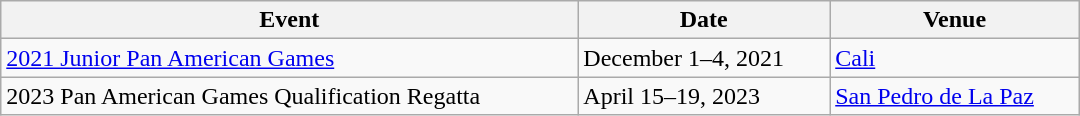<table class="wikitable" width=720>
<tr>
<th>Event</th>
<th>Date</th>
<th>Venue</th>
</tr>
<tr>
<td><a href='#'>2021 Junior Pan American Games</a></td>
<td>December 1–4, 2021</td>
<td> <a href='#'>Cali</a></td>
</tr>
<tr>
<td>2023 Pan American Games Qualification Regatta</td>
<td>April 15–19, 2023</td>
<td> <a href='#'>San Pedro de La Paz</a></td>
</tr>
</table>
